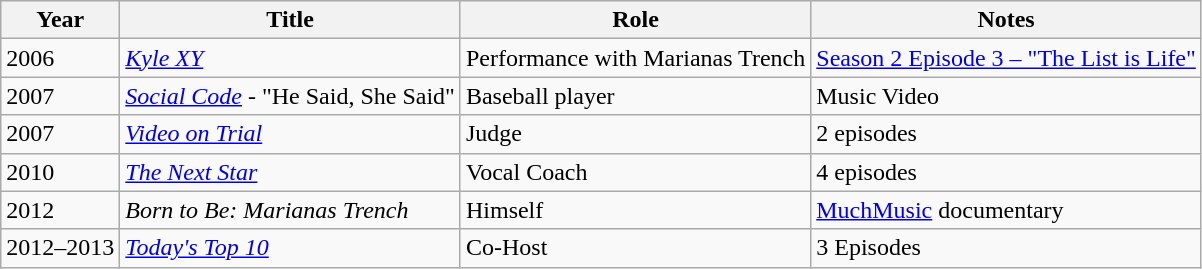<table class="wikitable">
<tr>
<th>Year</th>
<th>Title</th>
<th>Role</th>
<th class="unsortable">Notes</th>
</tr>
<tr>
<td>2006</td>
<td><em><a href='#'>Kyle XY</a></em></td>
<td>Performance with Marianas Trench</td>
<td><a href='#'>Season 2 Episode 3 – "The List is Life"</a></td>
</tr>
<tr>
<td>2007</td>
<td><em><a href='#'>Social Code</a></em> - "He Said, She Said"</td>
<td>Baseball player</td>
<td>Music Video</td>
</tr>
<tr>
<td>2007</td>
<td><em><a href='#'>Video on Trial</a></em></td>
<td>Judge</td>
<td>2 episodes</td>
</tr>
<tr>
<td>2010</td>
<td><em><a href='#'>The Next Star</a></em></td>
<td>Vocal Coach</td>
<td>4 episodes</td>
</tr>
<tr>
<td>2012</td>
<td><em>Born to Be: Marianas Trench</em></td>
<td>Himself</td>
<td><a href='#'>MuchMusic</a> documentary</td>
</tr>
<tr>
<td>2012–2013</td>
<td><em><a href='#'>Today's Top 10</a></em></td>
<td>Co-Host</td>
<td>3 Episodes</td>
</tr>
</table>
